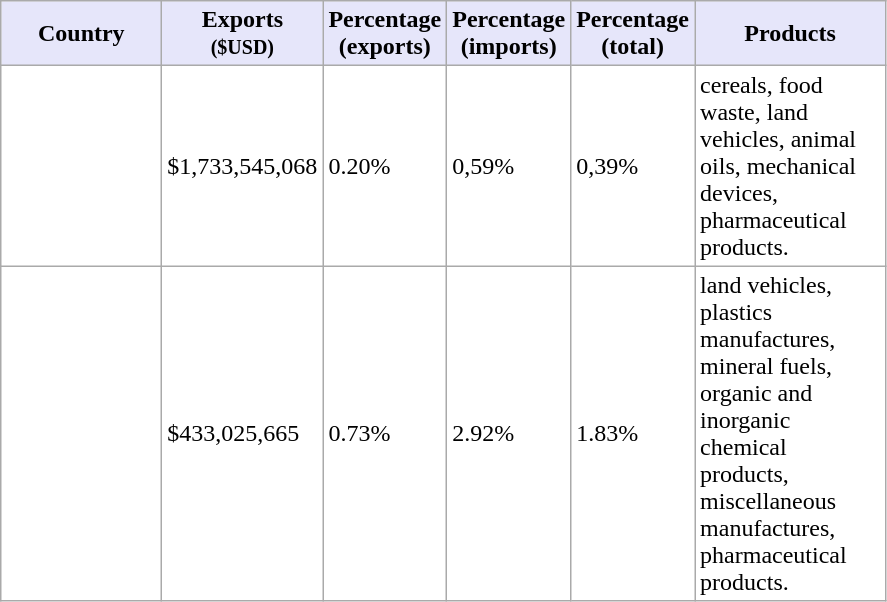<table class="sortable wikitable" border="0" style="background:#ffffff" align="top">
<tr>
<th width="100 px" style="background:Lavender; color:Black">Country</th>
<th width="40 px" style="background:Lavender; color:Black">Exports<br><small>($USD)</small></th>
<th width="40 px" style="background:Lavender; color:Black">Percentage (exports)</th>
<th width="40 px" style="background:Lavender; color:Black">Percentage (imports)</th>
<th width="40 px" style="background:Lavender; color:Black">Percentage (total)</th>
<th width="120 px" style="background:Lavender; color:Black">Products</th>
</tr>
<tr>
<td></td>
<td>$1,733,545,068</td>
<td>0.20%</td>
<td>0,59%</td>
<td>0,39%</td>
<td>cereals, food waste, land vehicles, animal oils, mechanical devices, pharmaceutical products.</td>
</tr>
<tr>
<td></td>
<td>$433,025,665</td>
<td>0.73%</td>
<td>2.92%</td>
<td>1.83%</td>
<td>land vehicles, plastics manufactures, mineral fuels, organic and inorganic chemical products, miscellaneous manufactures, pharmaceutical products.</td>
</tr>
</table>
